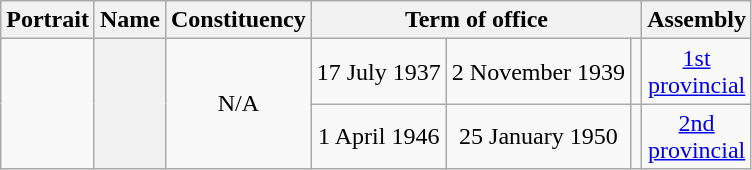<table class="wikitable sortable" style="text-align:center">
<tr>
<th class="unsortable">Portrait</th>
<th scope="col" class="sortable">Name</th>
<th scope="col">Constituency</th>
<th colspan="3" scope="colgroup">Term of office</th>
<th scope="col">Assembly</th>
</tr>
<tr align="center">
<td rowspan="2"></td>
<th scope="row" rowspan="2"></th>
<td rowspan="2">N/A</td>
<td>17 July 1937</td>
<td>2 November 1939</td>
<td></td>
<td><a href='#'>1st<br>provincial</a></td>
</tr>
<tr align="center">
<td>1 April 1946</td>
<td>25 January 1950</td>
<td></td>
<td><a href='#'>2nd<br>provincial</a></td>
</tr>
</table>
